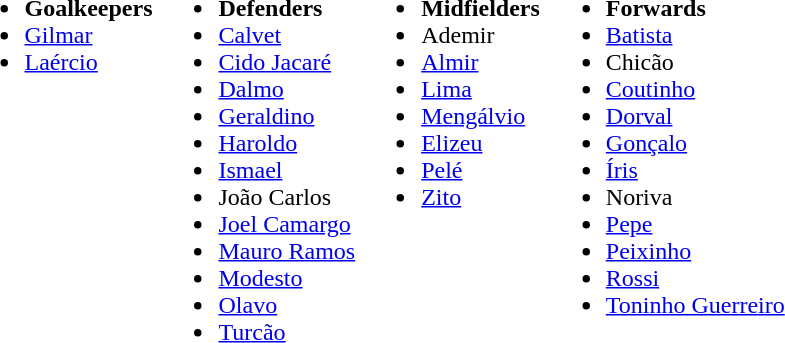<table>
<tr style="vertical-align: top;">
<td><br><ul><li><strong>Goalkeepers</strong></li><li> <a href='#'>Gilmar</a></li><li> <a href='#'>Laércio</a></li></ul></td>
<td><br><ul><li><strong>Defenders</strong></li><li> <a href='#'>Calvet</a></li><li> <a href='#'>Cido Jacaré</a></li><li> <a href='#'>Dalmo</a></li><li> <a href='#'>Geraldino</a></li><li> <a href='#'>Haroldo</a></li><li> <a href='#'>Ismael</a></li><li> João Carlos</li><li> <a href='#'>Joel Camargo</a></li><li> <a href='#'>Mauro Ramos</a></li><li> <a href='#'>Modesto</a></li><li> <a href='#'>Olavo</a></li><li> <a href='#'>Turcão</a></li></ul></td>
<td><br><ul><li><strong>Midfielders</strong></li><li> Ademir</li><li> <a href='#'>Almir</a></li><li> <a href='#'>Lima</a></li><li> <a href='#'>Mengálvio</a></li><li> <a href='#'>Elizeu</a></li><li> <a href='#'>Pelé</a></li><li> <a href='#'>Zito</a></li></ul></td>
<td><br><ul><li><strong>Forwards</strong></li><li> <a href='#'>Batista</a></li><li> Chicão</li><li> <a href='#'>Coutinho</a></li><li> <a href='#'>Dorval</a></li><li> <a href='#'>Gonçalo</a></li><li> <a href='#'>Íris</a></li><li> Noriva</li><li> <a href='#'>Pepe</a></li><li> <a href='#'>Peixinho</a></li><li> <a href='#'>Rossi</a></li><li> <a href='#'>Toninho Guerreiro</a></li></ul></td>
</tr>
</table>
